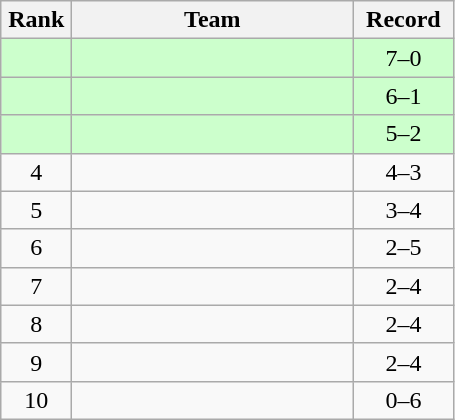<table class="wikitable" style="text-align: center;">
<tr>
<th width=40>Rank</th>
<th width=180>Team</th>
<th width=60>Record</th>
</tr>
<tr bgcolor="#ccffcc">
<td></td>
<td align=left></td>
<td>7–0</td>
</tr>
<tr bgcolor="#ccffcc">
<td></td>
<td align=left></td>
<td>6–1</td>
</tr>
<tr bgcolor="#ccffcc">
<td></td>
<td align=left></td>
<td>5–2</td>
</tr>
<tr>
<td>4</td>
<td align=left></td>
<td>4–3</td>
</tr>
<tr>
<td>5</td>
<td align=left></td>
<td>3–4</td>
</tr>
<tr>
<td>6</td>
<td align=left></td>
<td>2–5</td>
</tr>
<tr>
<td>7</td>
<td align=left></td>
<td>2–4</td>
</tr>
<tr>
<td>8</td>
<td align=left></td>
<td>2–4</td>
</tr>
<tr>
<td>9</td>
<td align=left></td>
<td>2–4</td>
</tr>
<tr>
<td>10</td>
<td align=left></td>
<td>0–6</td>
</tr>
</table>
